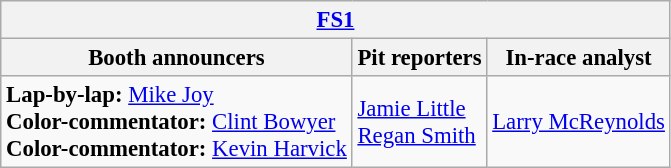<table class="wikitable" style="font-size: 95%">
<tr>
<th colspan="3"><a href='#'>FS1</a></th>
</tr>
<tr>
<th>Booth announcers</th>
<th>Pit reporters</th>
<th>In-race analyst</th>
</tr>
<tr>
<td><strong>Lap-by-lap:</strong> <a href='#'>Mike Joy</a><br><strong>Color-commentator:</strong> <a href='#'>Clint Bowyer</a><br><strong>Color-commentator:</strong> <a href='#'>Kevin Harvick</a></td>
<td><a href='#'>Jamie Little</a><br><a href='#'>Regan Smith</a></td>
<td><a href='#'>Larry McReynolds</a></td>
</tr>
</table>
